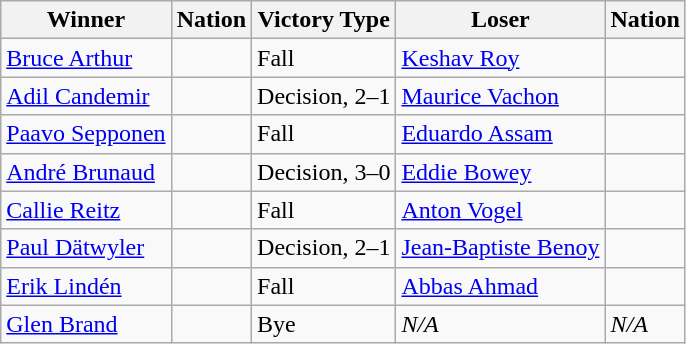<table class="wikitable sortable" style="text-align:left;">
<tr>
<th>Winner</th>
<th>Nation</th>
<th>Victory Type</th>
<th>Loser</th>
<th>Nation</th>
</tr>
<tr>
<td><a href='#'>Bruce Arthur</a></td>
<td></td>
<td>Fall</td>
<td><a href='#'>Keshav Roy</a></td>
<td></td>
</tr>
<tr>
<td><a href='#'>Adil Candemir</a></td>
<td></td>
<td>Decision, 2–1</td>
<td><a href='#'>Maurice Vachon</a></td>
<td></td>
</tr>
<tr>
<td><a href='#'>Paavo Sepponen</a></td>
<td></td>
<td>Fall</td>
<td><a href='#'>Eduardo Assam</a></td>
<td></td>
</tr>
<tr>
<td><a href='#'>André Brunaud</a></td>
<td></td>
<td>Decision, 3–0</td>
<td><a href='#'>Eddie Bowey</a></td>
<td></td>
</tr>
<tr>
<td><a href='#'>Callie Reitz</a></td>
<td></td>
<td>Fall</td>
<td><a href='#'>Anton Vogel</a></td>
<td></td>
</tr>
<tr>
<td><a href='#'>Paul Dätwyler</a></td>
<td></td>
<td>Decision, 2–1</td>
<td><a href='#'>Jean-Baptiste Benoy</a></td>
<td></td>
</tr>
<tr>
<td><a href='#'>Erik Lindén</a></td>
<td></td>
<td>Fall</td>
<td><a href='#'>Abbas Ahmad</a></td>
<td></td>
</tr>
<tr>
<td><a href='#'>Glen Brand</a></td>
<td></td>
<td>Bye</td>
<td><em>N/A</em></td>
<td><em>N/A</em></td>
</tr>
</table>
